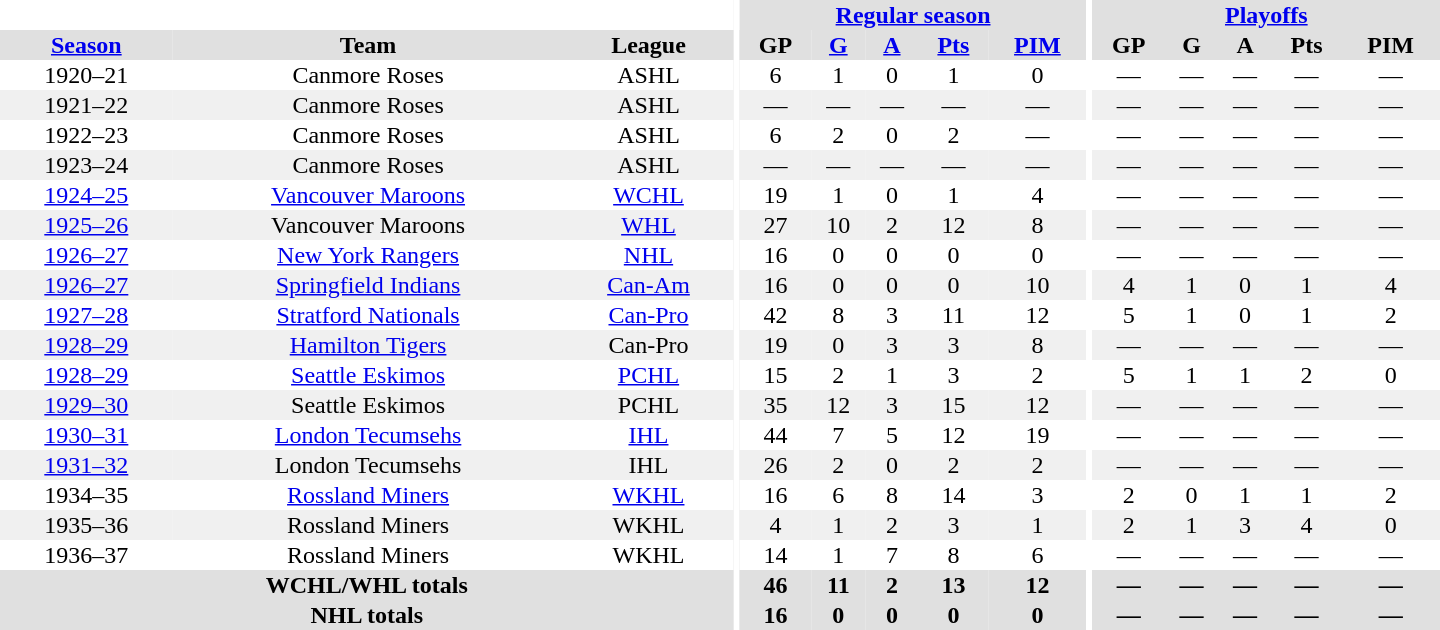<table border="0" cellpadding="1" cellspacing="0" style="text-align:center; width:60em">
<tr bgcolor="#e0e0e0">
<th colspan="3" bgcolor="#ffffff"></th>
<th rowspan="100" bgcolor="#ffffff"></th>
<th colspan="5"><a href='#'>Regular season</a></th>
<th rowspan="100" bgcolor="#ffffff"></th>
<th colspan="5"><a href='#'>Playoffs</a></th>
</tr>
<tr bgcolor="#e0e0e0">
<th><a href='#'>Season</a></th>
<th>Team</th>
<th>League</th>
<th>GP</th>
<th><a href='#'>G</a></th>
<th><a href='#'>A</a></th>
<th><a href='#'>Pts</a></th>
<th><a href='#'>PIM</a></th>
<th>GP</th>
<th>G</th>
<th>A</th>
<th>Pts</th>
<th>PIM</th>
</tr>
<tr>
<td>1920–21</td>
<td>Canmore Roses</td>
<td>ASHL</td>
<td>6</td>
<td>1</td>
<td>0</td>
<td>1</td>
<td>0</td>
<td>—</td>
<td>—</td>
<td>—</td>
<td>—</td>
<td>—</td>
</tr>
<tr bgcolor="#f0f0f0">
<td>1921–22</td>
<td>Canmore Roses</td>
<td>ASHL</td>
<td>—</td>
<td>—</td>
<td>—</td>
<td>—</td>
<td>—</td>
<td>—</td>
<td>—</td>
<td>—</td>
<td>—</td>
<td>—</td>
</tr>
<tr>
<td>1922–23</td>
<td>Canmore Roses</td>
<td>ASHL</td>
<td>6</td>
<td>2</td>
<td>0</td>
<td>2</td>
<td>—</td>
<td>—</td>
<td>—</td>
<td>—</td>
<td>—</td>
<td>—</td>
</tr>
<tr bgcolor="#f0f0f0">
<td>1923–24</td>
<td>Canmore Roses</td>
<td>ASHL</td>
<td>—</td>
<td>—</td>
<td>—</td>
<td>—</td>
<td>—</td>
<td>—</td>
<td>—</td>
<td>—</td>
<td>—</td>
<td>—</td>
</tr>
<tr>
<td><a href='#'>1924–25</a></td>
<td><a href='#'>Vancouver Maroons</a></td>
<td><a href='#'>WCHL</a></td>
<td>19</td>
<td>1</td>
<td>0</td>
<td>1</td>
<td>4</td>
<td>—</td>
<td>—</td>
<td>—</td>
<td>—</td>
<td>—</td>
</tr>
<tr bgcolor="#f0f0f0">
<td><a href='#'>1925–26</a></td>
<td>Vancouver Maroons</td>
<td><a href='#'>WHL</a></td>
<td>27</td>
<td>10</td>
<td>2</td>
<td>12</td>
<td>8</td>
<td>—</td>
<td>—</td>
<td>—</td>
<td>—</td>
<td>—</td>
</tr>
<tr>
<td><a href='#'>1926–27</a></td>
<td><a href='#'>New York Rangers</a></td>
<td><a href='#'>NHL</a></td>
<td>16</td>
<td>0</td>
<td>0</td>
<td>0</td>
<td>0</td>
<td>—</td>
<td>—</td>
<td>—</td>
<td>—</td>
<td>—</td>
</tr>
<tr bgcolor="#f0f0f0">
<td><a href='#'>1926–27</a></td>
<td><a href='#'>Springfield Indians</a></td>
<td><a href='#'>Can-Am</a></td>
<td>16</td>
<td>0</td>
<td>0</td>
<td>0</td>
<td>10</td>
<td>4</td>
<td>1</td>
<td>0</td>
<td>1</td>
<td>4</td>
</tr>
<tr>
<td><a href='#'>1927–28</a></td>
<td><a href='#'>Stratford Nationals</a></td>
<td><a href='#'>Can-Pro</a></td>
<td>42</td>
<td>8</td>
<td>3</td>
<td>11</td>
<td>12</td>
<td>5</td>
<td>1</td>
<td>0</td>
<td>1</td>
<td>2</td>
</tr>
<tr bgcolor="#f0f0f0">
<td><a href='#'>1928–29</a></td>
<td><a href='#'>Hamilton Tigers</a></td>
<td>Can-Pro</td>
<td>19</td>
<td>0</td>
<td>3</td>
<td>3</td>
<td>8</td>
<td>—</td>
<td>—</td>
<td>—</td>
<td>—</td>
<td>—</td>
</tr>
<tr>
<td><a href='#'>1928–29</a></td>
<td><a href='#'>Seattle Eskimos</a></td>
<td><a href='#'>PCHL</a></td>
<td>15</td>
<td>2</td>
<td>1</td>
<td>3</td>
<td>2</td>
<td>5</td>
<td>1</td>
<td>1</td>
<td>2</td>
<td>0</td>
</tr>
<tr bgcolor="#f0f0f0">
<td><a href='#'>1929–30</a></td>
<td>Seattle Eskimos</td>
<td>PCHL</td>
<td>35</td>
<td>12</td>
<td>3</td>
<td>15</td>
<td>12</td>
<td>—</td>
<td>—</td>
<td>—</td>
<td>—</td>
<td>—</td>
</tr>
<tr>
<td><a href='#'>1930–31</a></td>
<td><a href='#'>London Tecumsehs</a></td>
<td><a href='#'>IHL</a></td>
<td>44</td>
<td>7</td>
<td>5</td>
<td>12</td>
<td>19</td>
<td>—</td>
<td>—</td>
<td>—</td>
<td>—</td>
<td>—</td>
</tr>
<tr bgcolor="#f0f0f0">
<td><a href='#'>1931–32</a></td>
<td>London Tecumsehs</td>
<td>IHL</td>
<td>26</td>
<td>2</td>
<td>0</td>
<td>2</td>
<td>2</td>
<td>—</td>
<td>—</td>
<td>—</td>
<td>—</td>
<td>—</td>
</tr>
<tr>
<td>1934–35</td>
<td><a href='#'>Rossland Miners</a></td>
<td><a href='#'>WKHL</a></td>
<td>16</td>
<td>6</td>
<td>8</td>
<td>14</td>
<td>3</td>
<td>2</td>
<td>0</td>
<td>1</td>
<td>1</td>
<td>2</td>
</tr>
<tr bgcolor="#f0f0f0">
<td>1935–36</td>
<td>Rossland Miners</td>
<td>WKHL</td>
<td>4</td>
<td>1</td>
<td>2</td>
<td>3</td>
<td>1</td>
<td>2</td>
<td>1</td>
<td>3</td>
<td>4</td>
<td>0</td>
</tr>
<tr>
<td>1936–37</td>
<td>Rossland Miners</td>
<td>WKHL</td>
<td>14</td>
<td>1</td>
<td>7</td>
<td>8</td>
<td>6</td>
<td>—</td>
<td>—</td>
<td>—</td>
<td>—</td>
<td>—</td>
</tr>
<tr bgcolor="#e0e0e0">
<th colspan="3">WCHL/WHL totals</th>
<th>46</th>
<th>11</th>
<th>2</th>
<th>13</th>
<th>12</th>
<th>—</th>
<th>—</th>
<th>—</th>
<th>—</th>
<th>—</th>
</tr>
<tr bgcolor="#e0e0e0">
<th colspan="3">NHL totals</th>
<th>16</th>
<th>0</th>
<th>0</th>
<th>0</th>
<th>0</th>
<th>—</th>
<th>—</th>
<th>—</th>
<th>—</th>
<th>—</th>
</tr>
</table>
